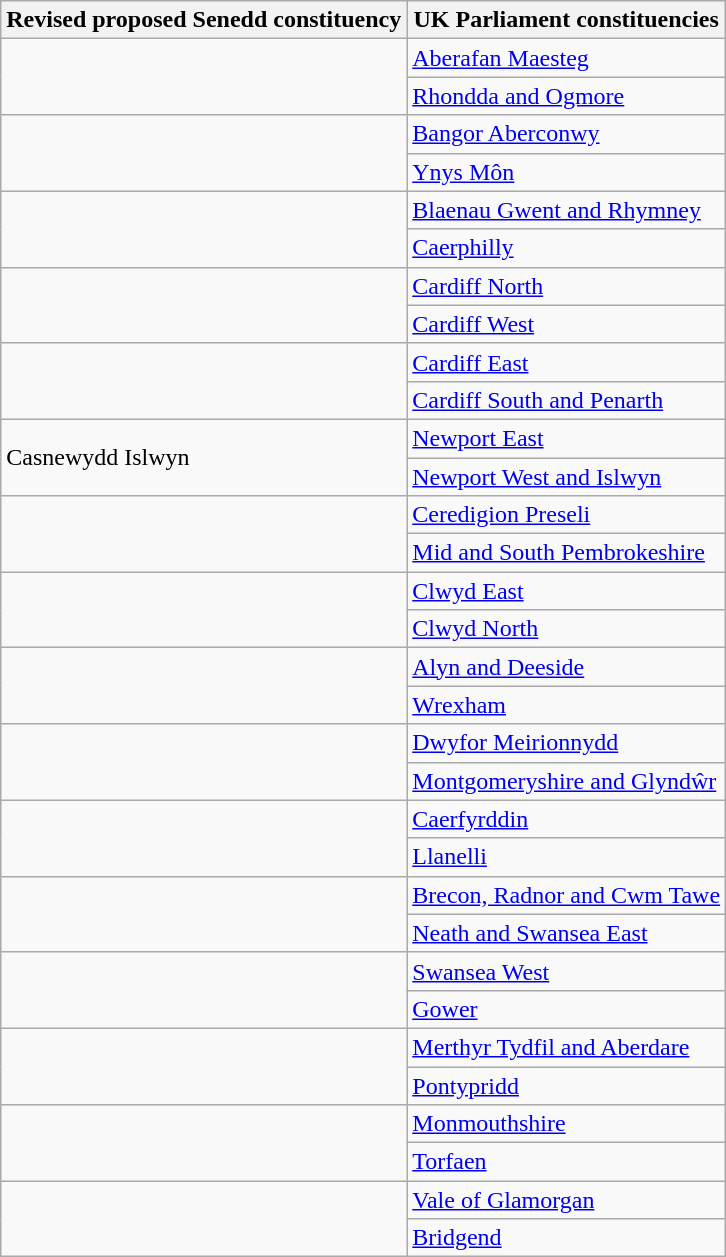<table class="wikitable sortable collapsible" >
<tr>
<th>Revised proposed Senedd constituency</th>
<th>UK Parliament constituencies</th>
</tr>
<tr>
<td rowspan="2"></td>
<td><a href='#'>Aberafan Maesteg</a></td>
</tr>
<tr>
<td><a href='#'>Rhondda and Ogmore</a> <br></td>
</tr>
<tr>
<td rowspan="2"></td>
<td><a href='#'>Bangor Aberconwy</a></td>
</tr>
<tr>
<td><a href='#'>Ynys Môn</a></td>
</tr>
<tr>
<td rowspan="2"></td>
<td><a href='#'>Blaenau Gwent and Rhymney</a> <br></td>
</tr>
<tr>
<td><a href='#'>Caerphilly</a> <br></td>
</tr>
<tr>
<td rowspan="2"><br></td>
<td><a href='#'>Cardiff North</a> <br></td>
</tr>
<tr>
<td><a href='#'>Cardiff West</a> <br></td>
</tr>
<tr>
<td rowspan="2"><br></td>
<td><a href='#'>Cardiff East</a> <br></td>
</tr>
<tr>
<td><a href='#'>Cardiff South and Penarth</a> <br></td>
</tr>
<tr>
<td rowspan="2">Casnewydd Islwyn</td>
<td><a href='#'>Newport East</a> <br></td>
</tr>
<tr>
<td><a href='#'>Newport West and Islwyn</a> <br></td>
</tr>
<tr>
<td rowspan="2"></td>
<td><a href='#'>Ceredigion Preseli</a></td>
</tr>
<tr>
<td><a href='#'>Mid and South Pembrokeshire</a> <br></td>
</tr>
<tr>
<td rowspan="2"></td>
<td><a href='#'>Clwyd East</a></td>
</tr>
<tr>
<td><a href='#'>Clwyd North</a></td>
</tr>
<tr>
<td rowspan="2"></td>
<td><a href='#'>Alyn and Deeside</a></td>
</tr>
<tr>
<td><a href='#'>Wrexham</a> <br></td>
</tr>
<tr>
<td rowspan="2"></td>
<td><a href='#'>Dwyfor Meirionnydd</a></td>
</tr>
<tr>
<td><a href='#'>Montgomeryshire and Glyndŵr</a> <br></td>
</tr>
<tr>
<td rowspan="2"></td>
<td><a href='#'>Caerfyrddin</a></td>
</tr>
<tr>
<td><a href='#'>Llanelli</a></td>
</tr>
<tr>
<td rowspan="2"><br></td>
<td><a href='#'>Brecon, Radnor and Cwm Tawe</a></td>
</tr>
<tr>
<td><a href='#'>Neath and Swansea East</a> <br></td>
</tr>
<tr>
<td rowspan="2"><br></td>
<td><a href='#'>Swansea West</a> <br></td>
</tr>
<tr>
<td><a href='#'>Gower</a> <br></td>
</tr>
<tr>
<td rowspan="2"></td>
<td><a href='#'>Merthyr Tydfil and Aberdare</a></td>
</tr>
<tr>
<td><a href='#'>Pontypridd</a></td>
</tr>
<tr>
<td rowspan="2"></td>
<td><a href='#'>Monmouthshire</a> <br></td>
</tr>
<tr>
<td><a href='#'>Torfaen</a></td>
</tr>
<tr>
<td rowspan="2"></td>
<td><a href='#'>Vale of Glamorgan</a> <br></td>
</tr>
<tr>
<td><a href='#'>Bridgend</a> <br></td>
</tr>
</table>
